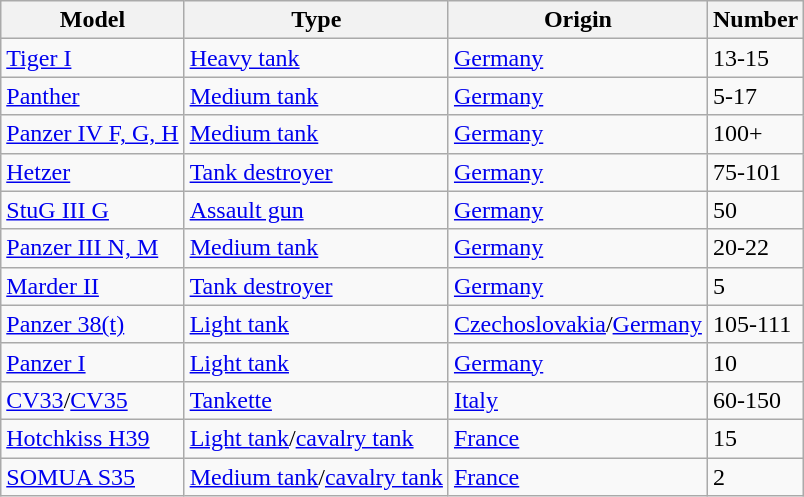<table class="wikitable">
<tr>
<th>Model</th>
<th>Type</th>
<th>Origin</th>
<th>Number</th>
</tr>
<tr>
<td><a href='#'>Tiger I</a></td>
<td><a href='#'>Heavy tank</a></td>
<td><a href='#'>Germany</a></td>
<td>13-15 </td>
</tr>
<tr>
<td><a href='#'>Panther</a></td>
<td><a href='#'>Medium tank</a></td>
<td><a href='#'>Germany</a></td>
<td>5-17</td>
</tr>
<tr>
<td><a href='#'>Panzer IV F, G, H</a></td>
<td><a href='#'>Medium tank</a></td>
<td><a href='#'>Germany</a></td>
<td>100+ </td>
</tr>
<tr>
<td><a href='#'>Hetzer</a></td>
<td><a href='#'>Tank destroyer</a></td>
<td><a href='#'>Germany</a></td>
<td>75-101</td>
</tr>
<tr>
<td><a href='#'>StuG III G</a></td>
<td><a href='#'>Assault gun</a></td>
<td><a href='#'>Germany</a></td>
<td>50</td>
</tr>
<tr>
<td><a href='#'>Panzer III N, M</a></td>
<td><a href='#'>Medium tank</a></td>
<td><a href='#'>Germany</a></td>
<td>20-22 </td>
</tr>
<tr>
<td><a href='#'>Marder II</a></td>
<td><a href='#'>Tank destroyer</a></td>
<td><a href='#'>Germany</a></td>
<td>5 </td>
</tr>
<tr>
<td><a href='#'>Panzer 38(t)</a></td>
<td><a href='#'>Light tank</a></td>
<td><a href='#'>Czechoslovakia</a>/<a href='#'>Germany</a></td>
<td>105-111 </td>
</tr>
<tr>
<td><a href='#'>Panzer I</a></td>
<td><a href='#'>Light tank</a></td>
<td><a href='#'>Germany</a></td>
<td>10 </td>
</tr>
<tr>
<td><a href='#'>CV33</a>/<a href='#'>CV35</a></td>
<td><a href='#'>Tankette</a></td>
<td><a href='#'>Italy</a></td>
<td>60-150 </td>
</tr>
<tr>
<td><a href='#'>Hotchkiss H39</a></td>
<td><a href='#'>Light tank</a>/<a href='#'>cavalry tank</a></td>
<td><a href='#'>France</a></td>
<td>15 </td>
</tr>
<tr>
<td><a href='#'>SOMUA S35</a></td>
<td><a href='#'>Medium tank</a>/<a href='#'>cavalry tank</a></td>
<td><a href='#'>France</a></td>
<td>2</td>
</tr>
</table>
